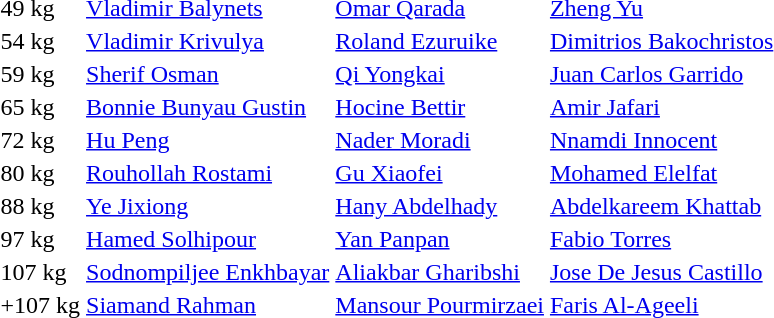<table>
<tr>
<td>49 kg</td>
<td><a href='#'>Vladimir Balynets</a><br> </td>
<td><a href='#'>Omar Qarada</a><br> </td>
<td><a href='#'>Zheng Yu</a><br> </td>
</tr>
<tr>
<td>54 kg</td>
<td><a href='#'>Vladimir Krivulya</a><br> </td>
<td><a href='#'>Roland Ezuruike</a><br> </td>
<td><a href='#'>Dimitrios Bakochristos</a><br> </td>
</tr>
<tr>
<td>59 kg</td>
<td><a href='#'>Sherif Osman</a><br> </td>
<td><a href='#'>Qi Yongkai</a><br> </td>
<td><a href='#'>Juan Carlos Garrido</a><br> </td>
</tr>
<tr>
<td>65 kg</td>
<td><a href='#'>Bonnie Bunyau Gustin</a><br> </td>
<td><a href='#'>Hocine Bettir</a><br> </td>
<td><a href='#'>Amir Jafari</a><br> </td>
</tr>
<tr>
<td>72 kg</td>
<td><a href='#'>Hu Peng</a><br> </td>
<td><a href='#'>Nader Moradi</a><br> </td>
<td><a href='#'>Nnamdi Innocent</a><br> </td>
</tr>
<tr>
<td>80 kg</td>
<td><a href='#'>Rouhollah Rostami</a><br> </td>
<td><a href='#'>Gu Xiaofei</a><br> </td>
<td><a href='#'>Mohamed Elelfat</a><br> </td>
</tr>
<tr>
<td>88 kg</td>
<td><a href='#'>Ye Jixiong</a><br> </td>
<td><a href='#'>Hany Abdelhady</a><br> </td>
<td><a href='#'>Abdelkareem Khattab</a><br> </td>
</tr>
<tr>
<td>97 kg</td>
<td><a href='#'>Hamed Solhipour</a><br> </td>
<td><a href='#'>Yan Panpan</a><br> </td>
<td><a href='#'>Fabio Torres</a><br> </td>
</tr>
<tr>
<td>107 kg</td>
<td><a href='#'>Sodnompiljee Enkhbayar</a><br> </td>
<td><a href='#'>Aliakbar Gharibshi</a><br> </td>
<td><a href='#'>Jose De Jesus Castillo</a><br> </td>
</tr>
<tr>
<td>+107 kg</td>
<td><a href='#'>Siamand Rahman</a><br> </td>
<td><a href='#'>Mansour Pourmirzaei</a><br> </td>
<td><a href='#'>Faris Al-Ageeli</a><br> </td>
</tr>
</table>
